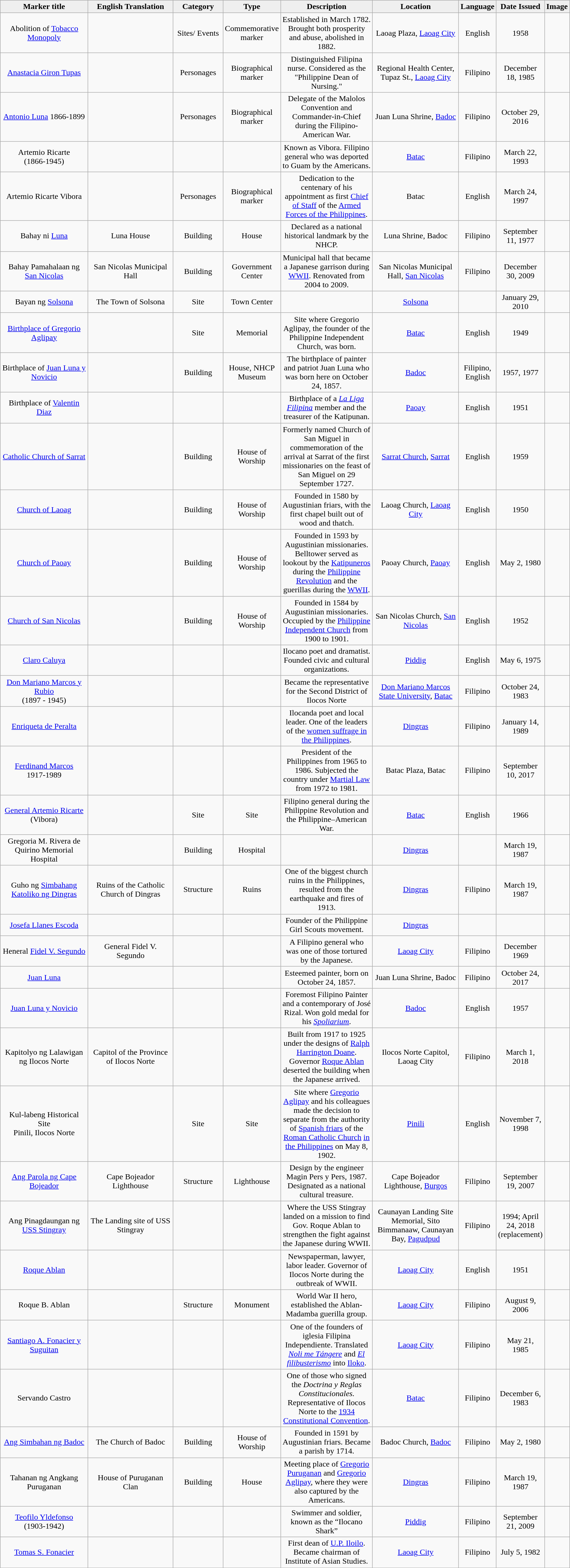<table class="wikitable" style="width:90%; text-align:center;">
<tr>
<th style="width:20%; background:#efefef;">Marker title</th>
<th style="width:20%; background:#efefef;">English Translation</th>
<th style="width:10%; background:#efefef;">Category</th>
<th style="width:10%; background:#efefef;">Type</th>
<th style="width:20%; background:#efefef;">Description</th>
<th style="width:20%; background:#efefef;">Location</th>
<th style="width:10%; background:#efefef;">Language</th>
<th style="width:10%; background:#efefef;">Date Issued</th>
<th style="width:10%; background:#efefef;">Image</th>
</tr>
<tr>
<td>Abolition of <a href='#'>Tobacco Monopoly</a></td>
<td></td>
<td>Sites/ Events</td>
<td>Commemorative marker</td>
<td>Established in March 1782. Brought both prosperity and abuse, abolished in 1882.</td>
<td>Laoag Plaza, <a href='#'>Laoag City</a></td>
<td>English</td>
<td>1958</td>
<td></td>
</tr>
<tr>
<td><a href='#'>Anastacia Giron Tupas</a></td>
<td></td>
<td>Personages</td>
<td>Biographical marker</td>
<td>Distinguished Filipina nurse. Considered as the "Philippine Dean of Nursing."</td>
<td>Regional Health Center, Tupaz St., <a href='#'>Laoag City</a></td>
<td>Filipino</td>
<td>December 18, 1985</td>
<td></td>
</tr>
<tr>
<td><a href='#'>Antonio Luna</a> 1866-1899</td>
<td></td>
<td>Personages</td>
<td>Biographical marker</td>
<td>Delegate of the Malolos Convention and Commander-in-Chief during the Filipino-American War.</td>
<td>Juan Luna Shrine, <a href='#'>Badoc</a></td>
<td>Filipino</td>
<td>October 29, 2016</td>
<td></td>
</tr>
<tr>
<td>Artemio Ricarte<br>(1866-1945)</td>
<td></td>
<td></td>
<td></td>
<td>Known as Vibora. Filipino general who was deported to Guam by the Americans.</td>
<td><a href='#'>Batac</a></td>
<td>Filipino</td>
<td>March 22, 1993</td>
<td></td>
</tr>
<tr>
<td>Artemio Ricarte Vibora</td>
<td></td>
<td>Personages</td>
<td>Biographical marker</td>
<td>Dedication to the centenary of his appointment as first <a href='#'>Chief of Staff</a> of the <a href='#'>Armed Forces of the Philippines</a>.</td>
<td>Batac</td>
<td>English</td>
<td>March 24, 1997</td>
<td></td>
</tr>
<tr>
<td>Bahay ni <a href='#'>Luna</a></td>
<td>Luna House</td>
<td>Building</td>
<td>House</td>
<td>Declared as a national historical landmark by the NHCP.</td>
<td>Luna Shrine, Badoc</td>
<td>Filipino</td>
<td>September 11, 1977</td>
<td></td>
</tr>
<tr>
<td>Bahay Pamahalaan ng <a href='#'>San Nicolas</a></td>
<td>San Nicolas Municipal Hall</td>
<td>Building</td>
<td>Government Center</td>
<td>Municipal hall that became a Japanese garrison during <a href='#'>WWII</a>. Renovated from 2004 to 2009.</td>
<td>San Nicolas Municipal Hall, <a href='#'>San Nicolas</a></td>
<td>Filipino</td>
<td>December 30, 2009</td>
<td></td>
</tr>
<tr>
<td>Bayan ng <a href='#'>Solsona</a></td>
<td>The Town of Solsona</td>
<td>Site</td>
<td>Town Center</td>
<td></td>
<td><a href='#'>Solsona</a></td>
<td></td>
<td>January 29, 2010</td>
<td></td>
</tr>
<tr>
<td><a href='#'>Birthplace of Gregorio Aglipay</a></td>
<td></td>
<td>Site</td>
<td>Memorial</td>
<td>Site where Gregorio Aglipay, the founder of the Philippine Independent Church, was born.</td>
<td><a href='#'>Batac</a></td>
<td>English</td>
<td>1949</td>
<td></td>
</tr>
<tr>
<td>Birthplace of <a href='#'>Juan Luna y Novicio</a></td>
<td></td>
<td>Building</td>
<td>House, NHCP Museum</td>
<td>The birthplace of painter and patriot Juan Luna who was born here on October 24, 1857.</td>
<td><a href='#'>Badoc</a></td>
<td>Filipino, English</td>
<td>1957, 1977</td>
<td></td>
</tr>
<tr>
<td>Birthplace of <a href='#'>Valentin Diaz</a></td>
<td></td>
<td></td>
<td></td>
<td>Birthplace of a <em><a href='#'>La Liga Filipina</a></em> member and the treasurer of the Katipunan.</td>
<td><a href='#'>Paoay</a></td>
<td>English</td>
<td>1951</td>
<td></td>
</tr>
<tr>
<td><a href='#'>Catholic Church of Sarrat</a></td>
<td></td>
<td>Building</td>
<td>House of Worship</td>
<td>Formerly named Church of San Miguel in commemoration of the arrival at Sarrat of the first missionaries on the feast of San Miguel on 29 September 1727.</td>
<td><a href='#'>Sarrat Church</a>, <a href='#'>Sarrat</a></td>
<td>English</td>
<td>1959</td>
<td></td>
</tr>
<tr>
<td><a href='#'>Church of Laoag</a></td>
<td></td>
<td>Building</td>
<td>House of Worship</td>
<td>Founded in 1580 by Augustinian friars, with the first chapel built out of wood and thatch.</td>
<td>Laoag Church, <a href='#'>Laoag City</a></td>
<td>English</td>
<td>1950</td>
<td></td>
</tr>
<tr>
<td><a href='#'>Church of Paoay</a></td>
<td></td>
<td>Building</td>
<td>House of Worship</td>
<td>Founded in 1593 by Augustinian missionaries. Belltower served as lookout by the <a href='#'>Katipuneros</a> during the <a href='#'>Philippine Revolution</a> and the guerillas during the <a href='#'>WWII</a>.</td>
<td>Paoay Church, <a href='#'>Paoay</a></td>
<td>English</td>
<td>May 2, 1980</td>
<td></td>
</tr>
<tr>
<td><a href='#'>Church of San Nicolas</a></td>
<td></td>
<td>Building</td>
<td>House of Worship</td>
<td>Founded in 1584 by Augustinian missionaries. Occupied by the <a href='#'>Philippine Independent Church</a> from 1900 to 1901.</td>
<td>San Nicolas Church, <a href='#'>San Nicolas</a></td>
<td>English</td>
<td>1952</td>
<td></td>
</tr>
<tr>
<td><a href='#'>Claro Caluya</a></td>
<td></td>
<td></td>
<td></td>
<td>Ilocano poet and dramatist. Founded civic and cultural organizations.</td>
<td><a href='#'>Piddig</a></td>
<td>English</td>
<td>May 6, 1975</td>
<td></td>
</tr>
<tr>
<td><a href='#'>Don Mariano Marcos y Rubio</a> <br> (1897 - 1945)</td>
<td></td>
<td></td>
<td></td>
<td>Became the representative for the Second District of Ilocos Norte</td>
<td><a href='#'>Don Mariano Marcos State University</a>, <a href='#'>Batac</a></td>
<td>Filipino</td>
<td>October 24, 1983</td>
<td></td>
</tr>
<tr>
<td><a href='#'>Enriqueta de Peralta</a></td>
<td></td>
<td></td>
<td></td>
<td>Ilocanda poet and local leader. One of the leaders of the <a href='#'>women suffrage in the Philippines</a>.</td>
<td><a href='#'>Dingras</a></td>
<td>Filipino</td>
<td>January 14, 1989</td>
<td></td>
</tr>
<tr>
<td><a href='#'>Ferdinand Marcos</a><br>1917-1989</td>
<td></td>
<td></td>
<td></td>
<td>President of the Philippines from 1965 to 1986. Subjected the country under <a href='#'>Martial Law</a> from 1972 to 1981.</td>
<td>Batac Plaza, Batac</td>
<td>Filipino</td>
<td>September 10, 2017</td>
<td></td>
</tr>
<tr>
<td><a href='#'>General Artemio Ricarte</a> (Vibora)</td>
<td></td>
<td>Site</td>
<td>Site</td>
<td>Filipino general during the Philippine Revolution and the Philippine–American War.</td>
<td><a href='#'>Batac</a></td>
<td>English</td>
<td>1966</td>
<td></td>
</tr>
<tr>
<td>Gregoria M. Rivera de Quirino Memorial Hospital</td>
<td></td>
<td>Building</td>
<td>Hospital</td>
<td></td>
<td><a href='#'>Dingras</a></td>
<td></td>
<td>March 19, 1987</td>
<td></td>
</tr>
<tr>
<td>Guho ng <a href='#'>Simbahang Katoliko ng Dingras</a></td>
<td>Ruins of the Catholic Church of Dingras</td>
<td>Structure</td>
<td>Ruins</td>
<td>One of the biggest church ruins in the Philippines, resulted from the earthquake and fires of 1913.</td>
<td><a href='#'>Dingras</a></td>
<td>Filipino</td>
<td>March 19, 1987</td>
<td></td>
</tr>
<tr>
<td><a href='#'>Josefa Llanes Escoda</a></td>
<td></td>
<td></td>
<td></td>
<td>Founder of the Philippine Girl Scouts movement.</td>
<td><a href='#'>Dingras</a></td>
<td></td>
<td></td>
<td></td>
</tr>
<tr>
<td>Heneral <a href='#'>Fidel V. Segundo</a></td>
<td>General Fidel V. Segundo</td>
<td></td>
<td></td>
<td>A Filipino general who was one of those tortured by the Japanese.</td>
<td><a href='#'>Laoag City</a></td>
<td>Filipino</td>
<td>December 1969</td>
<td></td>
</tr>
<tr>
<td><a href='#'>Juan Luna</a></td>
<td></td>
<td></td>
<td></td>
<td>Esteemed painter, born on October 24, 1857.</td>
<td>Juan Luna Shrine, Badoc</td>
<td>Filipino</td>
<td>October 24, 2017</td>
<td></td>
</tr>
<tr>
<td><a href='#'>Juan Luna y Novicio</a></td>
<td></td>
<td></td>
<td></td>
<td>Foremost Filipino Painter and a contemporary of José Rizal. Won gold medal for his <em><a href='#'>Spoliarium</a></em>.</td>
<td><a href='#'>Badoc</a></td>
<td>English</td>
<td>1957</td>
<td></td>
</tr>
<tr>
<td>Kapitolyo ng Lalawigan ng Ilocos Norte</td>
<td>Capitol of the Province of Ilocos Norte</td>
<td></td>
<td></td>
<td>Built from 1917 to 1925 under the designs of <a href='#'>Ralph Harrington Doane</a>. Governor <a href='#'>Roque Ablan</a> deserted the building when the Japanese arrived.</td>
<td>Ilocos Norte Capitol, Laoag City</td>
<td>Filipino</td>
<td>March 1, 2018</td>
<td></td>
</tr>
<tr>
<td>Kul-labeng Historical Site<br>Pinili, Ilocos Norte</td>
<td></td>
<td>Site</td>
<td>Site</td>
<td>Site where <a href='#'>Gregorio Aglipay</a> and his colleagues made the decision to separate from the authority of <a href='#'>Spanish friars</a> of the <a href='#'>Roman Catholic Church</a> <a href='#'>in the Philippines</a> on May 8, 1902.</td>
<td><a href='#'>Pinili</a></td>
<td>English</td>
<td>November 7, 1998</td>
<td></td>
</tr>
<tr>
<td><a href='#'>Ang Parola ng Cape Bojeador</a></td>
<td>Cape Bojeador Lighthouse</td>
<td>Structure</td>
<td>Lighthouse</td>
<td>Design by the engineer Magin Pers y Pers, 1987. Designated as a national cultural treasure.</td>
<td>Cape Bojeador Lighthouse, <a href='#'>Burgos</a></td>
<td>Filipino</td>
<td>September 19, 2007</td>
<td></td>
</tr>
<tr>
<td>Ang Pinagdaungan ng <a href='#'>USS Stingray</a></td>
<td>The Landing site of USS Stingray</td>
<td></td>
<td></td>
<td>Where the USS Stingray landed on a mission to find Gov. Roque Ablan to strengthen the fight against the Japanese during WWII.</td>
<td>Caunayan Landing Site Memorial, Sito Bimmanaaw, Caunayan Bay, <a href='#'>Pagudpud</a></td>
<td>Filipino</td>
<td>1994; April 24, 2018 (replacement)</td>
<td></td>
</tr>
<tr>
<td><a href='#'>Roque Ablan</a></td>
<td></td>
<td></td>
<td></td>
<td>Newspaperman, lawyer, labor leader. Governor of Ilocos Norte during the outbreak of WWII.</td>
<td><a href='#'>Laoag City</a></td>
<td>English</td>
<td>1951</td>
<td></td>
</tr>
<tr>
<td>Roque B. Ablan</td>
<td></td>
<td>Structure</td>
<td>Monument</td>
<td>World War II hero, established the Ablan-Madamba guerilla group.</td>
<td><a href='#'>Laoag City</a></td>
<td>Filipino</td>
<td>August 9, 2006</td>
<td></td>
</tr>
<tr>
<td><a href='#'>Santiago A. Fonacier y Suguitan</a></td>
<td></td>
<td></td>
<td></td>
<td>One of the founders of iglesia Filipina Independiente. Translated <em><a href='#'>Noli me Tángere</a></em> and <em><a href='#'>El filibusterismo</a></em> into <a href='#'>Iloko</a>.</td>
<td><a href='#'>Laoag City</a></td>
<td>Filipino</td>
<td>May 21, 1985</td>
<td></td>
</tr>
<tr>
<td>Servando Castro</td>
<td></td>
<td></td>
<td></td>
<td>One of those who signed the <em>Doctrina y Reglas Constitucionales.</em> Representative of Ilocos Norte to the <a href='#'>1934 Constitutional Convention</a>.</td>
<td><a href='#'>Batac</a></td>
<td>Filipino</td>
<td>December 6, 1983</td>
<td></td>
</tr>
<tr>
<td><a href='#'>Ang Simbahan ng Badoc</a></td>
<td>The Church of Badoc</td>
<td>Building</td>
<td>House of Worship</td>
<td>Founded in 1591 by Augustinian friars. Became a parish by 1714.</td>
<td>Badoc Church, <a href='#'>Badoc</a></td>
<td>Filipino</td>
<td>May 2, 1980</td>
<td><br></td>
</tr>
<tr>
<td>Tahanan ng Angkang Puruganan</td>
<td>House of Puruganan Clan</td>
<td>Building</td>
<td>House</td>
<td>Meeting place of <a href='#'>Gregorio Puruganan</a> and <a href='#'>Gregorio Aglipay</a>, where they were also captured by the Americans.</td>
<td><a href='#'>Dingras</a></td>
<td>Filipino</td>
<td>March 19, 1987</td>
<td></td>
</tr>
<tr>
<td><a href='#'>Teofilo Yldefonso</a> <br> (1903-1942)</td>
<td></td>
<td></td>
<td></td>
<td>Swimmer and soldier, known as the “Ilocano Shark”</td>
<td><a href='#'>Piddig</a></td>
<td>Filipino</td>
<td>September 21, 2009</td>
<td></td>
</tr>
<tr>
<td><a href='#'>Tomas S. Fonacier</a></td>
<td></td>
<td></td>
<td></td>
<td>First dean of <a href='#'>U.P. Iloilo</a>. Became chairman of Institute of Asian Studies.</td>
<td><a href='#'>Laoag City</a></td>
<td>Filipino</td>
<td>July 5, 1982</td>
<td></td>
</tr>
</table>
